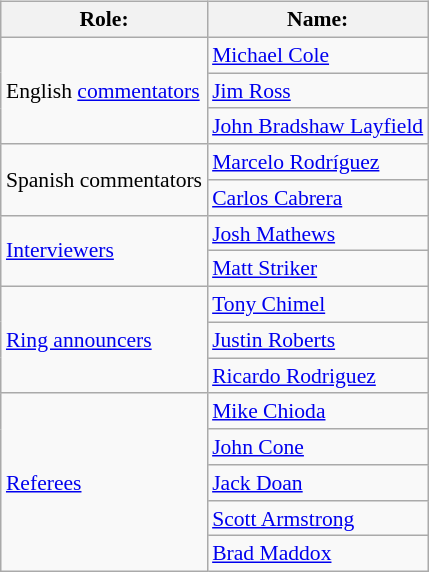<table class=wikitable style="font-size:90%; margin: 0.5em 0 0.5em 1em; float: right; clear: right;">
<tr>
<th>Role:</th>
<th>Name:</th>
</tr>
<tr>
<td rowspan=3>English <a href='#'>commentators</a></td>
<td><a href='#'>Michael Cole</a></td>
</tr>
<tr>
<td><a href='#'>Jim Ross</a></td>
</tr>
<tr>
<td><a href='#'>John Bradshaw Layfield</a></td>
</tr>
<tr>
<td rowspan=2>Spanish commentators</td>
<td><a href='#'>Marcelo Rodríguez</a></td>
</tr>
<tr>
<td><a href='#'>Carlos Cabrera</a></td>
</tr>
<tr>
<td rowspan=2><a href='#'>Interviewers</a></td>
<td><a href='#'>Josh Mathews</a></td>
</tr>
<tr>
<td><a href='#'>Matt Striker</a></td>
</tr>
<tr>
<td rowspan=3><a href='#'>Ring announcers</a></td>
<td><a href='#'>Tony Chimel</a></td>
</tr>
<tr>
<td><a href='#'>Justin Roberts</a></td>
</tr>
<tr>
<td><a href='#'>Ricardo Rodriguez</a> </td>
</tr>
<tr>
<td rowspan=5><a href='#'>Referees</a></td>
<td><a href='#'>Mike Chioda</a></td>
</tr>
<tr>
<td><a href='#'>John Cone</a></td>
</tr>
<tr>
<td><a href='#'>Jack Doan</a></td>
</tr>
<tr>
<td><a href='#'>Scott Armstrong</a></td>
</tr>
<tr>
<td><a href='#'>Brad Maddox</a></td>
</tr>
</table>
